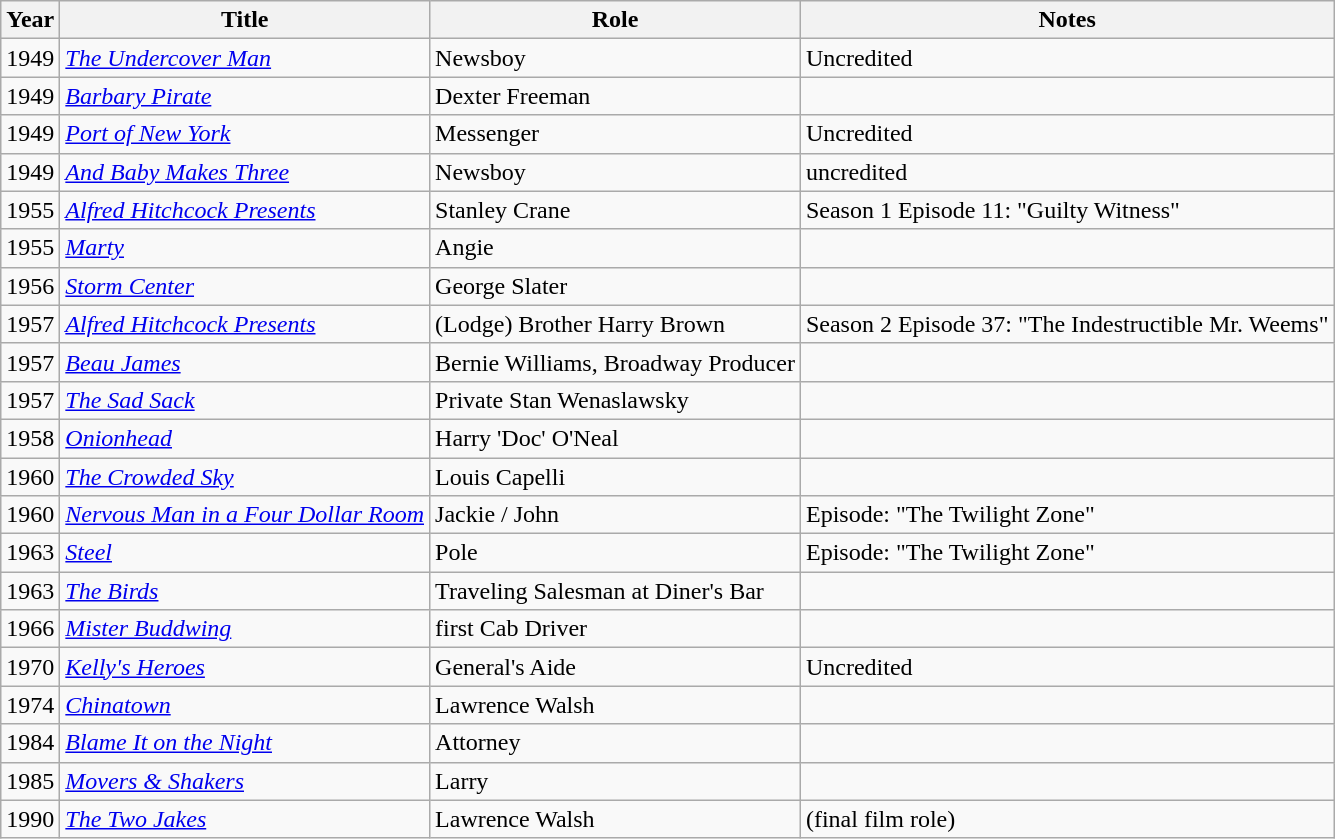<table class="wikitable">
<tr>
<th>Year</th>
<th>Title</th>
<th>Role</th>
<th>Notes</th>
</tr>
<tr>
<td>1949</td>
<td><em><a href='#'>The Undercover Man</a></em></td>
<td>Newsboy</td>
<td>Uncredited</td>
</tr>
<tr>
<td>1949</td>
<td><em><a href='#'>Barbary Pirate</a></em></td>
<td>Dexter Freeman</td>
<td></td>
</tr>
<tr>
<td>1949</td>
<td><em><a href='#'>Port of New York</a></em></td>
<td>Messenger</td>
<td>Uncredited</td>
</tr>
<tr>
<td>1949</td>
<td><em><a href='#'>And Baby Makes Three</a></em></td>
<td>Newsboy</td>
<td>uncredited</td>
</tr>
<tr>
<td>1955</td>
<td><em><a href='#'>Alfred Hitchcock Presents</a></em></td>
<td>Stanley Crane</td>
<td>Season 1 Episode 11: "Guilty Witness"</td>
</tr>
<tr>
<td>1955</td>
<td><em><a href='#'>Marty</a></em></td>
<td>Angie</td>
<td></td>
</tr>
<tr>
<td>1956</td>
<td><em><a href='#'>Storm Center</a></em></td>
<td>George Slater</td>
<td></td>
</tr>
<tr>
<td>1957</td>
<td><em><a href='#'>Alfred Hitchcock Presents</a></em></td>
<td>(Lodge) Brother Harry Brown</td>
<td>Season 2 Episode 37: "The Indestructible Mr. Weems"</td>
</tr>
<tr>
<td>1957</td>
<td><em><a href='#'>Beau James</a></em></td>
<td>Bernie Williams, Broadway Producer</td>
<td></td>
</tr>
<tr>
<td>1957</td>
<td><em><a href='#'>The Sad Sack</a></em></td>
<td>Private Stan Wenaslawsky</td>
<td></td>
</tr>
<tr>
<td>1958</td>
<td><em><a href='#'>Onionhead</a></em></td>
<td>Harry 'Doc' O'Neal</td>
<td></td>
</tr>
<tr>
<td>1960</td>
<td><em><a href='#'>The Crowded Sky</a></em></td>
<td>Louis Capelli</td>
<td></td>
</tr>
<tr>
<td>1960</td>
<td><em><a href='#'>Nervous Man in a Four Dollar Room</a></em></td>
<td>Jackie / John</td>
<td>Episode: "The Twilight Zone"</td>
</tr>
<tr>
<td>1963</td>
<td><em><a href='#'>Steel</a></em></td>
<td>Pole</td>
<td>Episode: "The Twilight Zone"</td>
</tr>
<tr>
<td>1963</td>
<td><em><a href='#'>The Birds</a></em></td>
<td>Traveling Salesman at Diner's Bar</td>
<td></td>
</tr>
<tr>
<td>1966</td>
<td><em><a href='#'>Mister Buddwing</a></em></td>
<td>first Cab Driver</td>
<td></td>
</tr>
<tr>
<td>1970</td>
<td><em><a href='#'>Kelly's Heroes</a></em></td>
<td>General's Aide</td>
<td>Uncredited</td>
</tr>
<tr>
<td>1974</td>
<td><em><a href='#'>Chinatown</a></em></td>
<td>Lawrence Walsh</td>
<td></td>
</tr>
<tr>
<td>1984</td>
<td><em><a href='#'>Blame It on the Night</a></em></td>
<td>Attorney</td>
<td></td>
</tr>
<tr>
<td>1985</td>
<td><em><a href='#'>Movers & Shakers</a></em></td>
<td>Larry</td>
<td></td>
</tr>
<tr>
<td>1990</td>
<td><em><a href='#'>The Two Jakes</a></em></td>
<td>Lawrence Walsh</td>
<td>(final film role)</td>
</tr>
</table>
